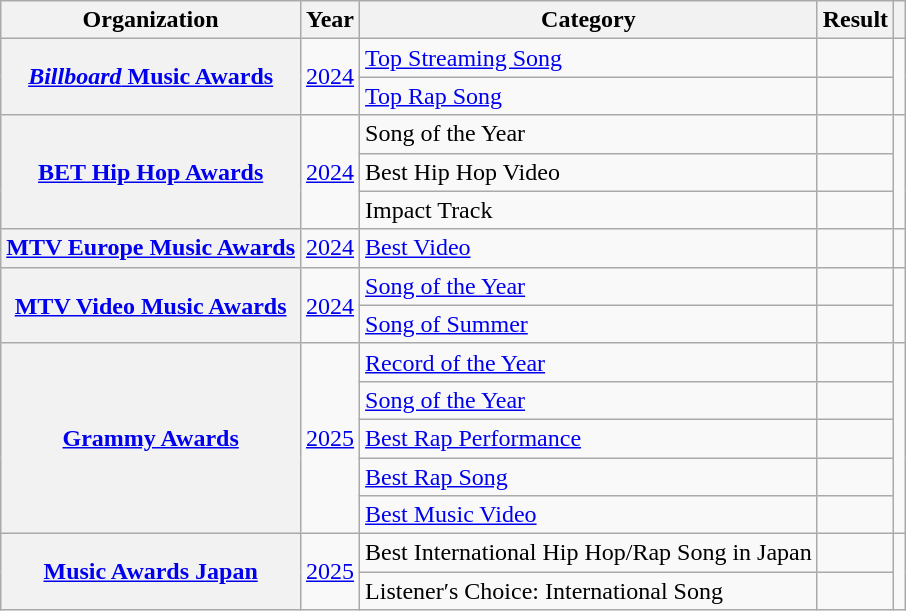<table class="wikitable sortable plainrowheaders" style="border:none; margin:0;">
<tr>
<th scope="col">Organization</th>
<th scope="col">Year</th>
<th scope="col">Category</th>
<th scope="col">Result</th>
<th scope="col" class="unsortable"></th>
</tr>
<tr>
<th rowspan="2" scope="row"><a href='#'><em>Billboard</em> Music Awards</a></th>
<td rowspan="2"><a href='#'>2024</a></td>
<td><a href='#'>Top Streaming Song</a></td>
<td></td>
<td rowspan="2" style="text-align:center"></td>
</tr>
<tr>
<td><a href='#'>Top Rap Song</a></td>
<td></td>
</tr>
<tr>
<th rowspan="3" scope="row"><a href='#'>BET Hip Hop Awards</a></th>
<td rowspan="3"><a href='#'>2024</a></td>
<td>Song of the Year</td>
<td></td>
<td rowspan="3" style="text-align:center"><br></td>
</tr>
<tr>
<td>Best Hip Hop Video</td>
<td></td>
</tr>
<tr>
<td>Impact Track</td>
<td></td>
</tr>
<tr>
<th scope="row"><a href='#'>MTV Europe Music Awards</a></th>
<td><a href='#'>2024</a></td>
<td><a href='#'>Best Video</a></td>
<td></td>
<td style="text-align:center"></td>
</tr>
<tr>
<th rowspan="2" scope="row"><a href='#'>MTV Video Music Awards</a></th>
<td rowspan="2"><a href='#'>2024</a></td>
<td><a href='#'>Song of the Year</a></td>
<td></td>
<td rowspan="2" style="text-align:center"><br></td>
</tr>
<tr>
<td><a href='#'>Song of Summer</a></td>
<td></td>
</tr>
<tr>
<th rowspan="5" scope="row"><a href='#'>Grammy Awards</a></th>
<td rowspan="5"><a href='#'>2025</a></td>
<td><a href='#'>Record of the Year</a></td>
<td></td>
<td rowspan="5" style="text-align:center"></td>
</tr>
<tr>
<td><a href='#'>Song of the Year</a></td>
<td></td>
</tr>
<tr>
<td><a href='#'>Best Rap Performance</a></td>
<td></td>
</tr>
<tr>
<td><a href='#'>Best Rap Song</a></td>
<td></td>
</tr>
<tr>
<td><a href='#'>Best Music Video</a></td>
<td></td>
</tr>
<tr>
<th rowspan="2" scope="row"><a href='#'>Music Awards Japan</a></th>
<td rowspan="2"><a href='#'>2025</a></td>
<td>Best International Hip Hop/Rap Song in Japan</td>
<td></td>
<td rowspan="2"></td>
</tr>
<tr>
<td>Listener′s Choice: International Song</td>
<td></td>
</tr>
<tr>
</tr>
</table>
